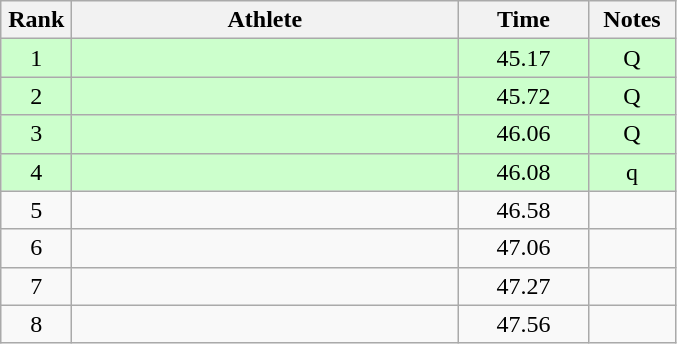<table class="wikitable" style="text-align:center">
<tr>
<th width=40>Rank</th>
<th width=250>Athlete</th>
<th width=80>Time</th>
<th width=50>Notes</th>
</tr>
<tr bgcolor=ccffcc>
<td>1</td>
<td align=left></td>
<td>45.17</td>
<td>Q</td>
</tr>
<tr bgcolor=ccffcc>
<td>2</td>
<td align=left></td>
<td>45.72</td>
<td>Q</td>
</tr>
<tr bgcolor=ccffcc>
<td>3</td>
<td align=left></td>
<td>46.06</td>
<td>Q</td>
</tr>
<tr bgcolor=ccffcc>
<td>4</td>
<td align=left></td>
<td>46.08</td>
<td>q</td>
</tr>
<tr>
<td>5</td>
<td align=left></td>
<td>46.58</td>
<td></td>
</tr>
<tr>
<td>6</td>
<td align=left></td>
<td>47.06</td>
<td></td>
</tr>
<tr>
<td>7</td>
<td align=left></td>
<td>47.27</td>
<td></td>
</tr>
<tr>
<td>8</td>
<td align=left></td>
<td>47.56</td>
<td></td>
</tr>
</table>
